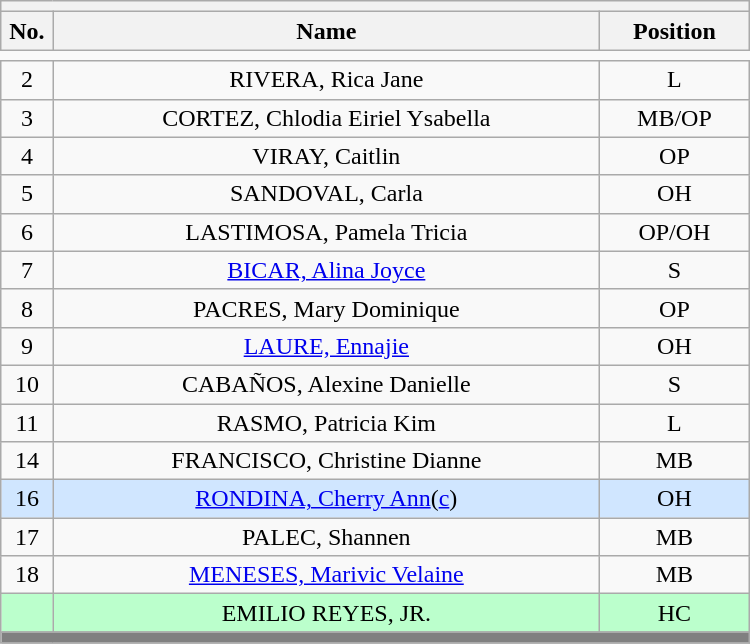<table class='wikitable mw-collapsible mw-collapsed' style="text-align: center; width: 500px; border: none">
<tr>
<th style='text-align: center;' colspan=3></th>
</tr>
<tr>
<th style='width: 7%;'>No.</th>
<th>Name</th>
<th style='width: 20%;'>Position</th>
</tr>
<tr>
<td style='border: none;'></td>
</tr>
<tr>
<td>2</td>
<td>RIVERA, Rica Jane</td>
<td>L</td>
</tr>
<tr>
<td>3</td>
<td>CORTEZ, Chlodia Eiriel Ysabella</td>
<td>MB/OP</td>
</tr>
<tr>
<td>4</td>
<td>VIRAY, Caitlin</td>
<td>OP</td>
</tr>
<tr>
<td>5</td>
<td>SANDOVAL, Carla</td>
<td>OH</td>
</tr>
<tr>
<td>6</td>
<td>LASTIMOSA, Pamela Tricia</td>
<td>OP/OH</td>
</tr>
<tr>
<td>7</td>
<td><a href='#'>BICAR, Alina Joyce</a></td>
<td>S</td>
</tr>
<tr>
<td>8</td>
<td>PACRES, Mary Dominique</td>
<td>OP</td>
</tr>
<tr>
<td>9</td>
<td><a href='#'>LAURE, Ennajie</a></td>
<td>OH</td>
</tr>
<tr>
<td>10</td>
<td>CABAÑOS, Alexine Danielle</td>
<td>S</td>
</tr>
<tr>
<td>11</td>
<td>RASMO, Patricia Kim</td>
<td>L</td>
</tr>
<tr>
<td>14</td>
<td>FRANCISCO, Christine Dianne</td>
<td>MB</td>
</tr>
<tr style="background:#D0E6FF">
<td>16</td>
<td><a href='#'>RONDINA, Cherry Ann</a>(<a href='#'>c</a>)</td>
<td>OH</td>
</tr>
<tr>
<td>17</td>
<td>PALEC, Shannen</td>
<td>MB</td>
</tr>
<tr>
<td>18</td>
<td><a href='#'>MENESES, Marivic Velaine</a></td>
<td>MB</td>
</tr>
<tr style="background:#BBFFCC">
<td></td>
<td>EMILIO REYES, JR.</td>
<td>HC</td>
</tr>
<tr>
<th style='background: grey;' colspan=3></th>
</tr>
</table>
